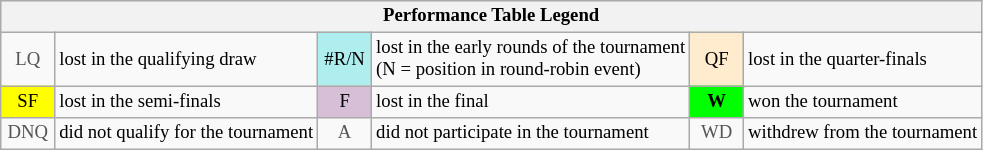<table class="wikitable" style="font-size:78%;">
<tr bgcolor="#efefef">
<th colspan="6">Performance Table Legend</th>
</tr>
<tr>
<td align="center" style="color:#555555;" width="30">LQ</td>
<td>lost in the qualifying draw</td>
<td align="center" style="background:#afeeee;">#R/N</td>
<td>lost in the early rounds of the tournament<br>(N = position in round-robin event)</td>
<td align="center" style="background:#ffebcd;">QF</td>
<td>lost in the quarter-finals</td>
</tr>
<tr>
<td align="center" style="background:yellow;">SF</td>
<td>lost in the semi-finals</td>
<td align="center" style="background:#D8BFD8;">F</td>
<td>lost in the final</td>
<td align="center" style="background:#00ff00;"><strong>W</strong></td>
<td>won the tournament</td>
</tr>
<tr>
<td align="center" style="color:#555555;" width="30">DNQ</td>
<td>did not qualify for the tournament</td>
<td align="center" style="color:#555555;" width="30">A</td>
<td>did not participate in the tournament</td>
<td align="center" style="color:#555555;" width="30">WD</td>
<td>withdrew from the tournament</td>
</tr>
</table>
